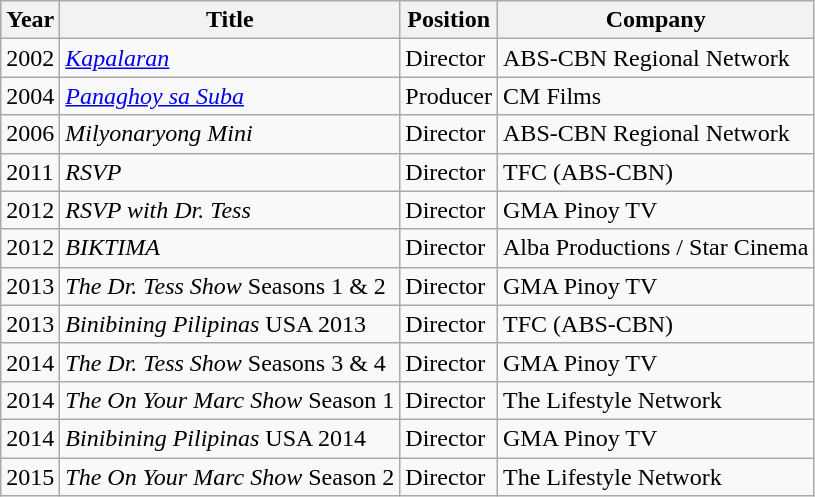<table class="wikitable sortable">
<tr>
<th>Year</th>
<th>Title</th>
<th>Position</th>
<th>Company</th>
</tr>
<tr>
<td>2002</td>
<td><em><a href='#'>Kapalaran</a></em></td>
<td>Director</td>
<td>ABS-CBN Regional Network</td>
</tr>
<tr>
<td>2004</td>
<td><em><a href='#'>Panaghoy sa Suba</a></em></td>
<td>Producer</td>
<td>CM Films</td>
</tr>
<tr>
<td>2006</td>
<td><em>Milyonaryong Mini</em></td>
<td>Director</td>
<td>ABS-CBN Regional Network</td>
</tr>
<tr>
<td>2011</td>
<td><em>RSVP</em></td>
<td>Director</td>
<td>TFC (ABS-CBN)</td>
</tr>
<tr>
<td>2012</td>
<td><em>RSVP with Dr. Tess</em></td>
<td>Director</td>
<td>GMA Pinoy TV</td>
</tr>
<tr>
<td>2012</td>
<td><em>BIKTIMA</em></td>
<td>Director</td>
<td>Alba Productions / Star Cinema</td>
</tr>
<tr>
<td>2013</td>
<td><em>The Dr. Tess Show</em> Seasons 1 & 2</td>
<td>Director</td>
<td>GMA Pinoy TV</td>
</tr>
<tr>
<td>2013</td>
<td><em>Binibining Pilipinas</em>  USA 2013</td>
<td>Director</td>
<td>TFC (ABS-CBN)</td>
</tr>
<tr>
<td>2014</td>
<td><em>The Dr. Tess Show</em> Seasons 3 & 4</td>
<td>Director</td>
<td>GMA Pinoy TV</td>
</tr>
<tr>
<td>2014</td>
<td><em>The On Your Marc Show</em> Season 1</td>
<td>Director</td>
<td>The Lifestyle Network</td>
</tr>
<tr>
<td>2014</td>
<td><em>Binibining Pilipinas</em>  USA 2014</td>
<td>Director</td>
<td>GMA Pinoy TV</td>
</tr>
<tr>
<td>2015</td>
<td><em>The On Your Marc Show</em> Season 2</td>
<td>Director</td>
<td>The Lifestyle Network</td>
</tr>
</table>
